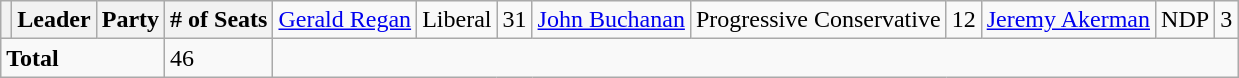<table class="wikitable">
<tr>
<th></th>
<th>Leader</th>
<th>Party</th>
<th># of Seats<br></th>
<td><a href='#'>Gerald Regan</a></td>
<td>Liberal</td>
<td>31<br></td>
<td><a href='#'>John Buchanan</a></td>
<td>Progressive Conservative</td>
<td>12<br></td>
<td><a href='#'>Jeremy Akerman</a></td>
<td>NDP</td>
<td>3</td>
</tr>
<tr>
<td colspan="3"><strong>Total</strong></td>
<td>46</td>
</tr>
</table>
